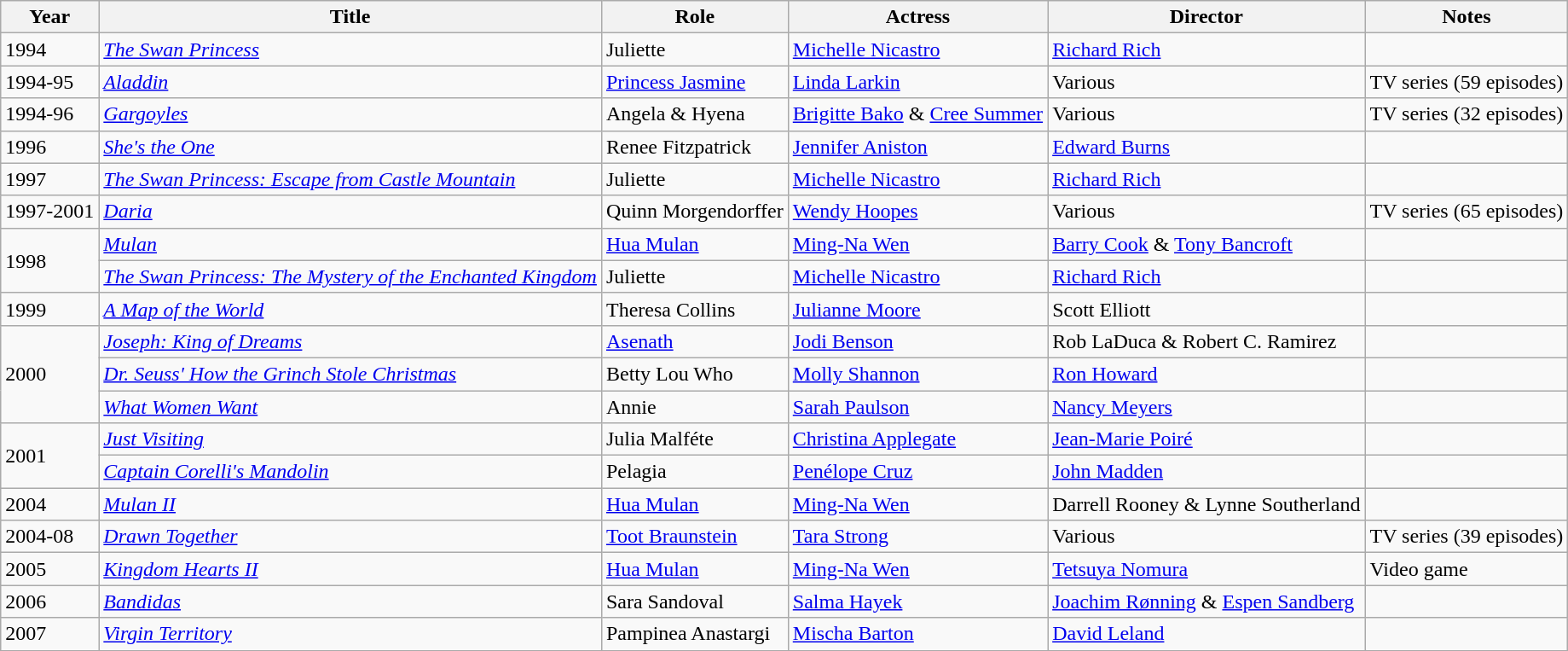<table class="wikitable">
<tr>
<th>Year</th>
<th>Title</th>
<th>Role</th>
<th>Actress</th>
<th>Director</th>
<th>Notes</th>
</tr>
<tr>
<td>1994</td>
<td><em><a href='#'>The Swan Princess</a></em></td>
<td>Juliette</td>
<td><a href='#'>Michelle Nicastro</a></td>
<td><a href='#'>Richard Rich</a></td>
<td></td>
</tr>
<tr>
<td>1994-95</td>
<td><em><a href='#'>Aladdin</a></em></td>
<td><a href='#'>Princess Jasmine</a></td>
<td><a href='#'>Linda Larkin</a></td>
<td>Various</td>
<td>TV series (59 episodes)</td>
</tr>
<tr>
<td>1994-96</td>
<td><em><a href='#'>Gargoyles</a></em></td>
<td>Angela & Hyena</td>
<td><a href='#'>Brigitte Bako</a> & <a href='#'>Cree Summer</a></td>
<td>Various</td>
<td>TV series (32 episodes)</td>
</tr>
<tr>
<td>1996</td>
<td><em><a href='#'>She's the One</a></em></td>
<td>Renee Fitzpatrick</td>
<td><a href='#'>Jennifer Aniston</a></td>
<td><a href='#'>Edward Burns</a></td>
<td></td>
</tr>
<tr>
<td>1997</td>
<td><em><a href='#'>The Swan Princess: Escape from Castle Mountain</a></em></td>
<td>Juliette</td>
<td><a href='#'>Michelle Nicastro</a></td>
<td><a href='#'>Richard Rich</a></td>
<td></td>
</tr>
<tr>
<td>1997-2001</td>
<td><em><a href='#'>Daria</a></em></td>
<td>Quinn Morgendorffer</td>
<td><a href='#'>Wendy Hoopes</a></td>
<td>Various</td>
<td>TV series (65 episodes)</td>
</tr>
<tr>
<td rowspan=2>1998</td>
<td><em><a href='#'>Mulan</a></em></td>
<td><a href='#'>Hua Mulan</a></td>
<td><a href='#'>Ming-Na Wen</a></td>
<td><a href='#'>Barry Cook</a> & <a href='#'>Tony Bancroft</a></td>
<td></td>
</tr>
<tr>
<td><em><a href='#'>The Swan Princess: The Mystery of the Enchanted Kingdom</a></em></td>
<td>Juliette</td>
<td><a href='#'>Michelle Nicastro</a></td>
<td><a href='#'>Richard Rich</a></td>
<td></td>
</tr>
<tr>
<td>1999</td>
<td><em><a href='#'>A Map of the World</a></em></td>
<td>Theresa Collins</td>
<td><a href='#'>Julianne Moore</a></td>
<td>Scott Elliott</td>
<td></td>
</tr>
<tr>
<td rowspan=3>2000</td>
<td><em><a href='#'>Joseph: King of Dreams</a></em></td>
<td><a href='#'>Asenath</a></td>
<td><a href='#'>Jodi Benson</a></td>
<td>Rob LaDuca & Robert C. Ramirez</td>
<td></td>
</tr>
<tr>
<td><em><a href='#'>Dr. Seuss' How the Grinch Stole Christmas</a></em></td>
<td>Betty Lou Who</td>
<td><a href='#'>Molly Shannon</a></td>
<td><a href='#'>Ron Howard</a></td>
<td></td>
</tr>
<tr>
<td><em><a href='#'>What Women Want</a></em></td>
<td>Annie</td>
<td><a href='#'>Sarah Paulson</a></td>
<td><a href='#'>Nancy Meyers</a></td>
<td></td>
</tr>
<tr>
<td rowspan=2>2001</td>
<td><em><a href='#'>Just Visiting</a></em></td>
<td>Julia Malféte</td>
<td><a href='#'>Christina Applegate</a></td>
<td><a href='#'>Jean-Marie Poiré</a></td>
<td></td>
</tr>
<tr>
<td><em><a href='#'>Captain Corelli's Mandolin</a></em></td>
<td>Pelagia</td>
<td><a href='#'>Penélope Cruz</a></td>
<td><a href='#'>John Madden</a></td>
<td></td>
</tr>
<tr>
<td>2004</td>
<td><em><a href='#'>Mulan II</a></em></td>
<td><a href='#'>Hua Mulan</a></td>
<td><a href='#'>Ming-Na Wen</a></td>
<td>Darrell Rooney & Lynne Southerland</td>
<td></td>
</tr>
<tr>
<td>2004-08</td>
<td><em><a href='#'>Drawn Together</a></em></td>
<td><a href='#'>Toot Braunstein</a></td>
<td><a href='#'>Tara Strong</a></td>
<td>Various</td>
<td>TV series (39 episodes)</td>
</tr>
<tr>
<td>2005</td>
<td><em><a href='#'>Kingdom Hearts II</a></em></td>
<td><a href='#'>Hua Mulan</a></td>
<td><a href='#'>Ming-Na Wen</a></td>
<td><a href='#'>Tetsuya Nomura</a></td>
<td>Video game</td>
</tr>
<tr>
<td>2006</td>
<td><em><a href='#'>Bandidas</a></em></td>
<td>Sara Sandoval</td>
<td><a href='#'>Salma Hayek</a></td>
<td><a href='#'>Joachim Rønning</a> & <a href='#'>Espen Sandberg</a></td>
<td></td>
</tr>
<tr>
<td>2007</td>
<td><em><a href='#'>Virgin Territory</a></em></td>
<td>Pampinea Anastargi</td>
<td><a href='#'>Mischa Barton</a></td>
<td><a href='#'>David Leland</a></td>
<td></td>
</tr>
<tr>
</tr>
</table>
